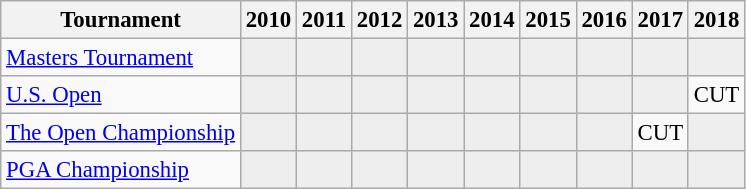<table class="wikitable" style="font-size:95%;text-align:center;">
<tr>
<th>Tournament</th>
<th>2010</th>
<th>2011</th>
<th>2012</th>
<th>2013</th>
<th>2014</th>
<th>2015</th>
<th>2016</th>
<th>2017</th>
<th>2018</th>
</tr>
<tr>
<td align=left><a href='#'>Masters Tournament</a></td>
<td style="background:#eeeeee;"></td>
<td style="background:#eeeeee;"></td>
<td style="background:#eeeeee;"></td>
<td style="background:#eeeeee;"></td>
<td style="background:#eeeeee;"></td>
<td style="background:#eeeeee;"></td>
<td style="background:#eeeeee;"></td>
<td style="background:#eeeeee;"></td>
<td style="background:#eeeeee;"></td>
</tr>
<tr>
<td align=left><a href='#'>U.S. Open</a></td>
<td style="background:#eeeeee;"></td>
<td style="background:#eeeeee;"></td>
<td style="background:#eeeeee;"></td>
<td style="background:#eeeeee;"></td>
<td style="background:#eeeeee;"></td>
<td style="background:#eeeeee;"></td>
<td style="background:#eeeeee;"></td>
<td style="background:#eeeeee;"></td>
<td>CUT</td>
</tr>
<tr>
<td align=left><a href='#'>The Open Championship</a></td>
<td style="background:#eeeeee;"></td>
<td style="background:#eeeeee;"></td>
<td style="background:#eeeeee;"></td>
<td style="background:#eeeeee;"></td>
<td style="background:#eeeeee;"></td>
<td style="background:#eeeeee;"></td>
<td style="background:#eeeeee;"></td>
<td>CUT</td>
<td style="background:#eeeeee;"></td>
</tr>
<tr>
<td align=left><a href='#'>PGA Championship</a></td>
<td style="background:#eeeeee;"></td>
<td style="background:#eeeeee;"></td>
<td style="background:#eeeeee;"></td>
<td style="background:#eeeeee;"></td>
<td style="background:#eeeeee;"></td>
<td style="background:#eeeeee;"></td>
<td style="background:#eeeeee;"></td>
<td style="background:#eeeeee;"></td>
<td style="background:#eeeeee;"></td>
</tr>
</table>
